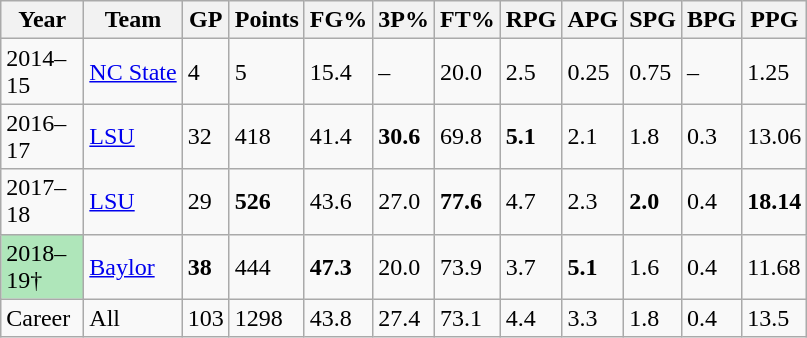<table class="wikitable">
<tr>
<th>Year</th>
<th>Team</th>
<th>GP</th>
<th>Points</th>
<th>FG%</th>
<th>3P%</th>
<th>FT%</th>
<th>RPG</th>
<th>APG</th>
<th>SPG</th>
<th>BPG</th>
<th>PPG</th>
</tr>
<tr>
<td>2014–15</td>
<td><a href='#'>NC State</a></td>
<td>4</td>
<td>5</td>
<td>15.4</td>
<td>–</td>
<td>20.0</td>
<td>2.5</td>
<td>0.25</td>
<td>0.75</td>
<td>–</td>
<td>1.25</td>
</tr>
<tr>
<td>2016–17</td>
<td><a href='#'>LSU</a></td>
<td>32</td>
<td>418</td>
<td>41.4</td>
<td><strong>30.6</strong></td>
<td>69.8</td>
<td><strong>5.1</strong></td>
<td>2.1</td>
<td>1.8</td>
<td>0.3</td>
<td>13.06</td>
</tr>
<tr>
<td>2017–18</td>
<td><a href='#'>LSU</a></td>
<td>29</td>
<td><strong>526</strong></td>
<td>43.6</td>
<td>27.0</td>
<td><strong>77.6</strong></td>
<td>4.7</td>
<td>2.3</td>
<td><strong>2.0</strong></td>
<td>0.4</td>
<td><strong>18.14</strong></td>
</tr>
<tr>
<td style="background:#afe6ba; width:3em;">2018–19†</td>
<td><a href='#'>Baylor</a></td>
<td><strong>38</strong></td>
<td>444</td>
<td><strong>47.3</strong></td>
<td>20.0</td>
<td>73.9</td>
<td>3.7</td>
<td><strong>5.1</strong></td>
<td>1.6</td>
<td>0.4</td>
<td>11.68</td>
</tr>
<tr>
<td>Career</td>
<td>All</td>
<td>103</td>
<td>1298</td>
<td>43.8</td>
<td>27.4</td>
<td>73.1</td>
<td>4.4</td>
<td>3.3</td>
<td>1.8</td>
<td>0.4</td>
<td>13.5</td>
</tr>
</table>
